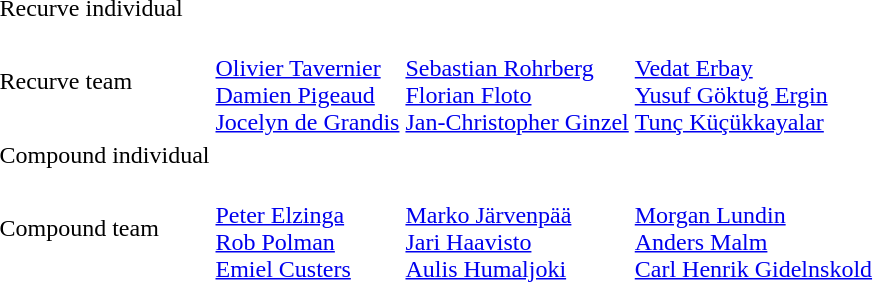<table>
<tr>
<td>Recurve individual</td>
<td></td>
<td></td>
<td></td>
</tr>
<tr>
<td>Recurve team</td>
<td><br><a href='#'>Olivier Tavernier</a><br><a href='#'>Damien Pigeaud</a><br><a href='#'>Jocelyn de Grandis</a></td>
<td><br><a href='#'>Sebastian Rohrberg</a><br><a href='#'>Florian Floto</a><br><a href='#'>Jan-Christopher Ginzel</a></td>
<td><br><a href='#'>Vedat Erbay</a><br><a href='#'>Yusuf Göktuğ Ergin</a><br><a href='#'>Tunç Küçükkayalar</a></td>
</tr>
<tr>
<td>Compound individual</td>
<td></td>
<td></td>
<td></td>
</tr>
<tr>
<td>Compound team</td>
<td><br><a href='#'>Peter Elzinga</a><br><a href='#'>Rob Polman</a><br><a href='#'>Emiel Custers</a></td>
<td><br><a href='#'>Marko Järvenpää</a><br><a href='#'>Jari Haavisto</a><br><a href='#'>Aulis Humaljoki</a></td>
<td><br><a href='#'>Morgan Lundin</a><br><a href='#'>Anders Malm</a><br><a href='#'>Carl Henrik Gidelnskold</a></td>
</tr>
</table>
